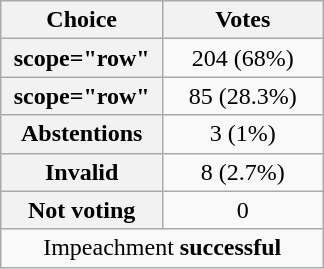<table class="wikitable" style="float: right; clear: right; margin-left: 1em; text-align: center;">
<tr>
<th scope="col" style="width: 100px;">Choice</th>
<th scope="col" style="width: 100px;">Votes</th>
</tr>
<tr>
<th>scope="row" </th>
<td>204 (68%)</td>
</tr>
<tr>
<th>scope="row" </th>
<td>85 (28.3%)</td>
</tr>
<tr>
<th scope="row">Abstentions</th>
<td>3 (1%)</td>
</tr>
<tr>
<th scope="row">Invalid</th>
<td>8 (2.7%)</td>
</tr>
<tr>
<th scope="row">Not voting</th>
<td>0</td>
</tr>
<tr>
<td colspan="2">Impeachment <strong>successful</strong></td>
</tr>
</table>
